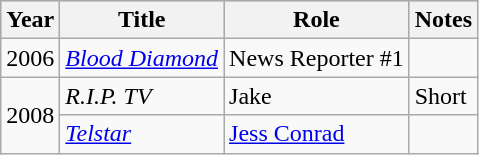<table class="wikitable">
<tr style="background:#b0c4de; text-align:center;">
<th>Year</th>
<th>Title</th>
<th>Role</th>
<th>Notes</th>
</tr>
<tr>
<td>2006</td>
<td><em><a href='#'>Blood Diamond</a></em></td>
<td>News Reporter #1</td>
<td></td>
</tr>
<tr>
<td rowspan="2">2008</td>
<td><em>R.I.P. TV</em></td>
<td>Jake</td>
<td>Short</td>
</tr>
<tr>
<td><em><a href='#'>Telstar</a></em></td>
<td><a href='#'>Jess Conrad</a></td>
<td></td>
</tr>
</table>
